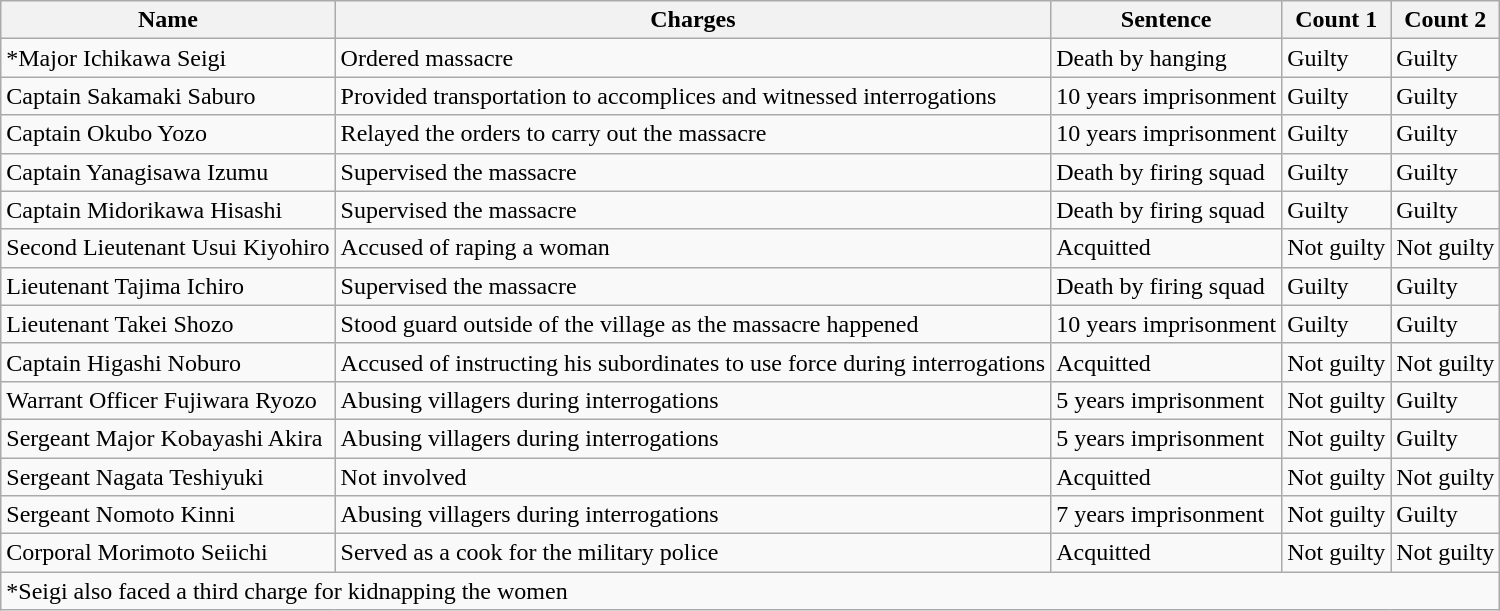<table class="wikitable">
<tr>
<th>Name</th>
<th>Charges</th>
<th>Sentence</th>
<th>Count 1</th>
<th>Count 2</th>
</tr>
<tr>
<td>*Major Ichikawa Seigi</td>
<td>Ordered massacre</td>
<td>Death by hanging</td>
<td>Guilty</td>
<td>Guilty</td>
</tr>
<tr>
<td>Captain Sakamaki Saburo</td>
<td>Provided transportation to accomplices and witnessed interrogations</td>
<td>10 years imprisonment</td>
<td>Guilty</td>
<td>Guilty</td>
</tr>
<tr>
<td>Captain Okubo Yozo</td>
<td>Relayed the orders to carry out the massacre</td>
<td>10 years imprisonment</td>
<td>Guilty</td>
<td>Guilty</td>
</tr>
<tr>
<td>Captain Yanagisawa Izumu</td>
<td>Supervised the massacre</td>
<td>Death by firing squad</td>
<td>Guilty</td>
<td>Guilty</td>
</tr>
<tr>
<td>Captain Midorikawa Hisashi</td>
<td>Supervised the massacre</td>
<td>Death by firing squad</td>
<td>Guilty</td>
<td>Guilty</td>
</tr>
<tr>
<td>Second Lieutenant Usui Kiyohiro</td>
<td>Accused of raping a woman</td>
<td>Acquitted</td>
<td>Not guilty</td>
<td>Not guilty</td>
</tr>
<tr>
<td>Lieutenant Tajima Ichiro</td>
<td>Supervised the massacre</td>
<td>Death by firing squad</td>
<td>Guilty</td>
<td>Guilty</td>
</tr>
<tr>
<td>Lieutenant Takei Shozo</td>
<td>Stood guard outside of the village as the massacre happened</td>
<td>10 years imprisonment</td>
<td>Guilty</td>
<td>Guilty</td>
</tr>
<tr>
<td>Captain Higashi Noburo</td>
<td>Accused of instructing his subordinates to use force during interrogations</td>
<td>Acquitted</td>
<td>Not guilty</td>
<td>Not guilty</td>
</tr>
<tr>
<td>Warrant Officer Fujiwara Ryozo</td>
<td>Abusing villagers during interrogations</td>
<td>5 years imprisonment</td>
<td>Not guilty</td>
<td>Guilty</td>
</tr>
<tr>
<td>Sergeant Major Kobayashi Akira</td>
<td>Abusing villagers during interrogations</td>
<td>5 years imprisonment</td>
<td>Not guilty</td>
<td>Guilty</td>
</tr>
<tr>
<td>Sergeant Nagata Teshiyuki</td>
<td>Not involved</td>
<td>Acquitted</td>
<td>Not guilty</td>
<td>Not guilty</td>
</tr>
<tr>
<td>Sergeant Nomoto Kinni</td>
<td>Abusing villagers during interrogations</td>
<td>7 years imprisonment</td>
<td>Not guilty</td>
<td>Guilty</td>
</tr>
<tr>
<td>Corporal Morimoto Seiichi</td>
<td>Served as a cook for the military police</td>
<td>Acquitted</td>
<td>Not guilty</td>
<td>Not guilty</td>
</tr>
<tr>
<td colspan="5">*Seigi also faced a third charge for kidnapping the women</td>
</tr>
</table>
